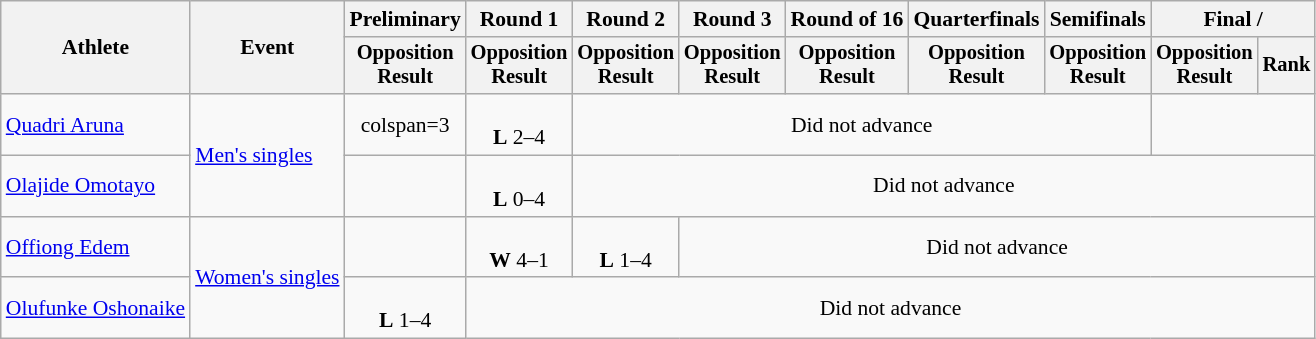<table class="wikitable" style="font-size:90%;">
<tr>
<th rowspan=2>Athlete</th>
<th rowspan=2>Event</th>
<th>Preliminary</th>
<th>Round 1</th>
<th>Round 2</th>
<th>Round 3</th>
<th>Round of 16</th>
<th>Quarterfinals</th>
<th>Semifinals</th>
<th colspan=2>Final / </th>
</tr>
<tr style="font-size:95%">
<th>Opposition<br>Result</th>
<th>Opposition<br>Result</th>
<th>Opposition<br>Result</th>
<th>Opposition<br>Result</th>
<th>Opposition<br>Result</th>
<th>Opposition<br>Result</th>
<th>Opposition<br>Result</th>
<th>Opposition<br>Result</th>
<th>Rank</th>
</tr>
<tr align=center>
<td align=left><a href='#'>Quadri Aruna</a></td>
<td align=left rowspan=2><a href='#'>Men's singles</a></td>
<td>colspan=3 </td>
<td><br><strong>L</strong> 2–4</td>
<td colspan=5>Did not advance</td>
</tr>
<tr align=center>
<td align=left><a href='#'>Olajide Omotayo</a></td>
<td></td>
<td><br><strong>L</strong> 0–4</td>
<td colspan=7>Did not advance</td>
</tr>
<tr align=center>
<td align=left><a href='#'>Offiong Edem</a></td>
<td align=left rowspan=2><a href='#'>Women's singles</a></td>
<td></td>
<td><br><strong>W</strong> 4–1</td>
<td><br><strong>L</strong> 1–4</td>
<td colspan=6>Did not advance</td>
</tr>
<tr align=center>
<td align=left><a href='#'>Olufunke Oshonaike</a></td>
<td><br><strong>L</strong> 1–4</td>
<td colspan=8>Did not advance</td>
</tr>
</table>
